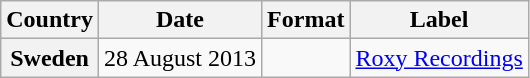<table class="wikitable plainrowheaders">
<tr>
<th scope="col">Country</th>
<th scope="col">Date</th>
<th scope="col">Format</th>
<th scope="col">Label</th>
</tr>
<tr>
<th scope="row">Sweden</th>
<td>28 August 2013</td>
<td></td>
<td><a href='#'>Roxy Recordings</a></td>
</tr>
</table>
